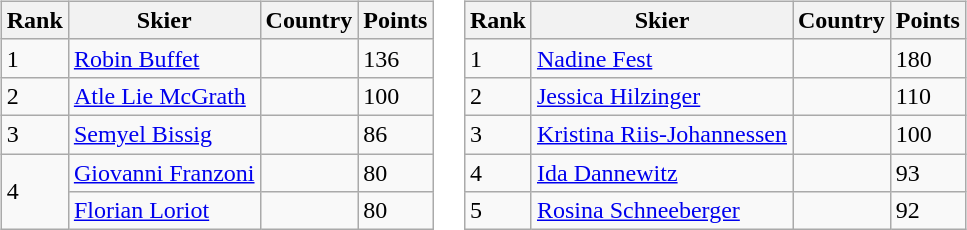<table>
<tr>
<td><br><table class="wikitable">
<tr class="backgroundcolor5">
<th>Rank</th>
<th>Skier</th>
<th>Country</th>
<th>Points</th>
</tr>
<tr>
<td>1</td>
<td><a href='#'>Robin Buffet</a></td>
<td></td>
<td>136</td>
</tr>
<tr>
<td>2</td>
<td><a href='#'>Atle Lie McGrath</a></td>
<td></td>
<td>100</td>
</tr>
<tr>
<td>3</td>
<td><a href='#'>Semyel Bissig</a></td>
<td></td>
<td>86</td>
</tr>
<tr>
<td rowspan=2>4</td>
<td><a href='#'>Giovanni Franzoni</a></td>
<td></td>
<td>80</td>
</tr>
<tr>
<td><a href='#'>Florian Loriot</a></td>
<td></td>
<td>80</td>
</tr>
</table>
</td>
<td><br><table class="wikitable">
<tr class="backgroundcolor5">
<th>Rank</th>
<th>Skier</th>
<th>Country</th>
<th>Points</th>
</tr>
<tr>
<td>1</td>
<td><a href='#'>Nadine Fest</a></td>
<td></td>
<td>180</td>
</tr>
<tr>
<td>2</td>
<td><a href='#'>Jessica Hilzinger</a></td>
<td></td>
<td>110</td>
</tr>
<tr>
<td>3</td>
<td><a href='#'>Kristina Riis-Johannessen</a></td>
<td></td>
<td>100</td>
</tr>
<tr>
<td>4</td>
<td><a href='#'>Ida Dannewitz</a></td>
<td></td>
<td>93</td>
</tr>
<tr>
<td>5</td>
<td><a href='#'>Rosina Schneeberger</a></td>
<td></td>
<td>92</td>
</tr>
</table>
</td>
</tr>
</table>
